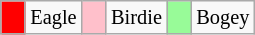<table class="wikitable" span = 50 style="font-size:85%">
<tr>
<td style="background: Red;" width=10></td>
<td>Eagle</td>
<td style="background: Pink;" width=10></td>
<td>Birdie</td>
<td style="background: PaleGreen;" width=10></td>
<td>Bogey </td>
</tr>
</table>
